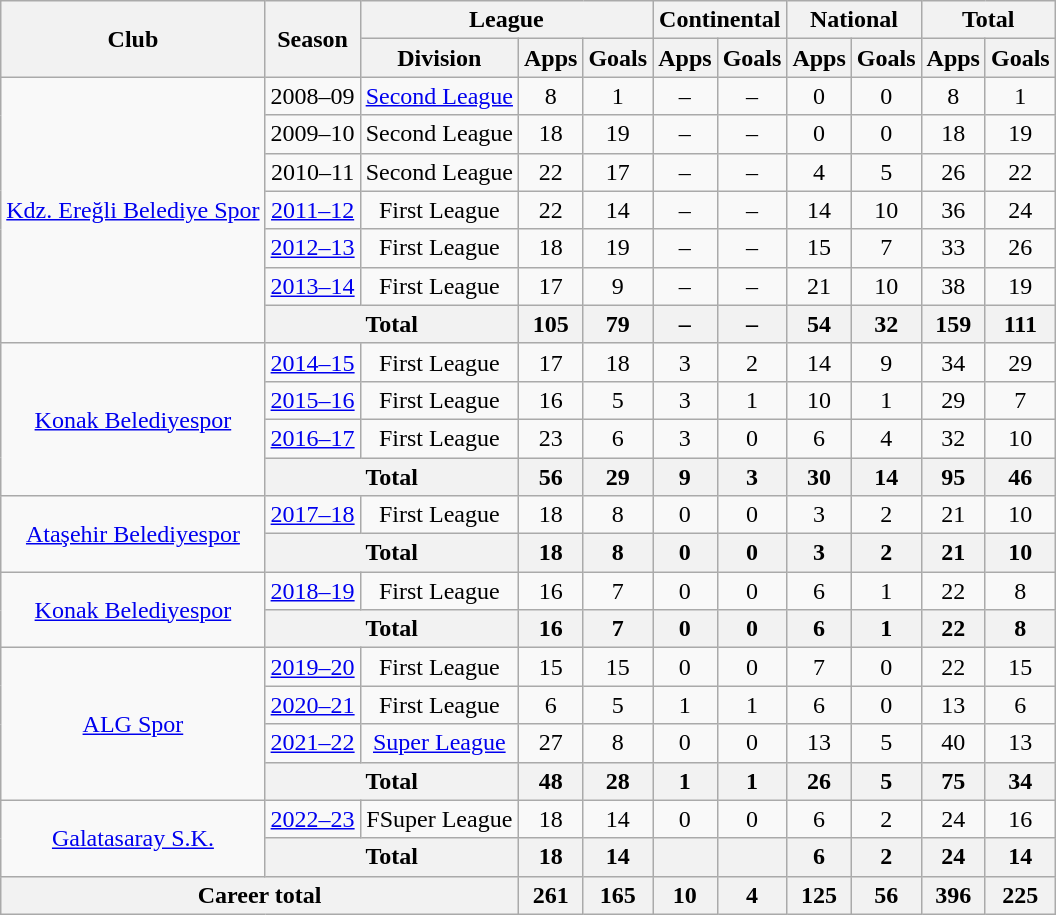<table class="wikitable" style="text-align: center;">
<tr>
<th rowspan="2">Club</th>
<th rowspan="2">Season</th>
<th colspan="3">League</th>
<th colspan="2">Continental</th>
<th colspan="2">National</th>
<th colspan="2">Total</th>
</tr>
<tr>
<th>Division</th>
<th>Apps</th>
<th>Goals</th>
<th>Apps</th>
<th>Goals</th>
<th>Apps</th>
<th>Goals</th>
<th>Apps</th>
<th>Goals</th>
</tr>
<tr>
<td rowspan=7><a href='#'>Kdz. Ereğli Belediye Spor</a></td>
<td>2008–09</td>
<td><a href='#'>Second League</a></td>
<td>8</td>
<td>1</td>
<td>–</td>
<td>–</td>
<td>0</td>
<td>0</td>
<td>8</td>
<td>1</td>
</tr>
<tr>
<td>2009–10</td>
<td>Second League</td>
<td>18</td>
<td>19</td>
<td>–</td>
<td>–</td>
<td>0</td>
<td>0</td>
<td>18</td>
<td>19</td>
</tr>
<tr>
<td>2010–11</td>
<td>Second League</td>
<td>22</td>
<td>17</td>
<td>–</td>
<td>–</td>
<td>4</td>
<td>5</td>
<td>26</td>
<td>22</td>
</tr>
<tr>
<td><a href='#'>2011–12</a></td>
<td>First League</td>
<td>22</td>
<td>14</td>
<td>–</td>
<td>–</td>
<td>14</td>
<td>10</td>
<td>36</td>
<td>24</td>
</tr>
<tr>
<td><a href='#'>2012–13</a></td>
<td>First League</td>
<td>18</td>
<td>19</td>
<td>–</td>
<td>–</td>
<td>15</td>
<td>7</td>
<td>33</td>
<td>26</td>
</tr>
<tr>
<td><a href='#'>2013–14</a></td>
<td>First League</td>
<td>17</td>
<td>9</td>
<td>–</td>
<td>–</td>
<td>21</td>
<td>10</td>
<td>38</td>
<td>19</td>
</tr>
<tr>
<th colspan="2">Total</th>
<th>105</th>
<th>79</th>
<th>–</th>
<th>–</th>
<th>54</th>
<th>32</th>
<th>159</th>
<th>111</th>
</tr>
<tr>
<td rowspan=4><a href='#'>Konak Belediyespor</a></td>
<td><a href='#'>2014–15</a></td>
<td>First League</td>
<td>17</td>
<td>18</td>
<td>3</td>
<td>2</td>
<td>14</td>
<td>9</td>
<td>34</td>
<td>29</td>
</tr>
<tr>
<td><a href='#'>2015–16</a></td>
<td>First League</td>
<td>16</td>
<td>5</td>
<td>3</td>
<td>1</td>
<td>10</td>
<td>1</td>
<td>29</td>
<td>7</td>
</tr>
<tr>
<td><a href='#'>2016–17</a></td>
<td>First League</td>
<td>23</td>
<td>6</td>
<td>3</td>
<td>0</td>
<td>6</td>
<td>4</td>
<td>32</td>
<td>10</td>
</tr>
<tr>
<th colspan="2">Total</th>
<th>56</th>
<th>29</th>
<th>9</th>
<th>3</th>
<th>30</th>
<th>14</th>
<th>95</th>
<th>46</th>
</tr>
<tr>
<td rowspan=2><a href='#'>Ataşehir Belediyespor</a></td>
<td><a href='#'>2017–18</a></td>
<td>First League</td>
<td>18</td>
<td>8</td>
<td>0</td>
<td>0</td>
<td>3</td>
<td>2</td>
<td>21</td>
<td>10</td>
</tr>
<tr>
<th colspan=2>Total</th>
<th>18</th>
<th>8</th>
<th>0</th>
<th>0</th>
<th>3</th>
<th>2</th>
<th>21</th>
<th>10</th>
</tr>
<tr>
<td rowspan=2><a href='#'>Konak Belediyespor</a></td>
<td><a href='#'>2018–19</a></td>
<td>First League</td>
<td>16</td>
<td>7</td>
<td>0</td>
<td>0</td>
<td>6</td>
<td>1</td>
<td>22</td>
<td>8</td>
</tr>
<tr>
<th colspan=2>Total</th>
<th>16</th>
<th>7</th>
<th>0</th>
<th>0</th>
<th>6</th>
<th>1</th>
<th>22</th>
<th>8</th>
</tr>
<tr>
<td rowspan=4><a href='#'>ALG Spor</a></td>
<td><a href='#'>2019–20</a></td>
<td>First League</td>
<td>15</td>
<td>15</td>
<td>0</td>
<td>0</td>
<td>7</td>
<td>0</td>
<td>22</td>
<td>15</td>
</tr>
<tr>
<td><a href='#'>2020–21</a></td>
<td>First League</td>
<td>6</td>
<td>5</td>
<td>1</td>
<td>1</td>
<td>6</td>
<td>0</td>
<td>13</td>
<td>6</td>
</tr>
<tr>
<td><a href='#'>2021–22</a></td>
<td><a href='#'>Super League</a></td>
<td>27</td>
<td>8</td>
<td>0</td>
<td>0</td>
<td>13</td>
<td>5</td>
<td>40</td>
<td>13</td>
</tr>
<tr>
<th colspan=2>Total</th>
<th>48</th>
<th>28</th>
<th>1</th>
<th>1</th>
<th>26</th>
<th>5</th>
<th>75</th>
<th>34</th>
</tr>
<tr>
<td rowspan=2><a href='#'>Galatasaray S.K.</a></td>
<td><a href='#'>2022–23</a></td>
<td>FSuper League</td>
<td>18</td>
<td>14</td>
<td>0</td>
<td>0</td>
<td>6</td>
<td>2</td>
<td>24</td>
<td>16</td>
</tr>
<tr>
<th colspan=2>Total</th>
<th>18</th>
<th>14</th>
<th></th>
<th></th>
<th>6</th>
<th>2</th>
<th>24</th>
<th>14</th>
</tr>
<tr>
<th colspan="3">Career total</th>
<th>261</th>
<th>165</th>
<th>10</th>
<th>4</th>
<th>125</th>
<th>56</th>
<th>396</th>
<th>225</th>
</tr>
</table>
